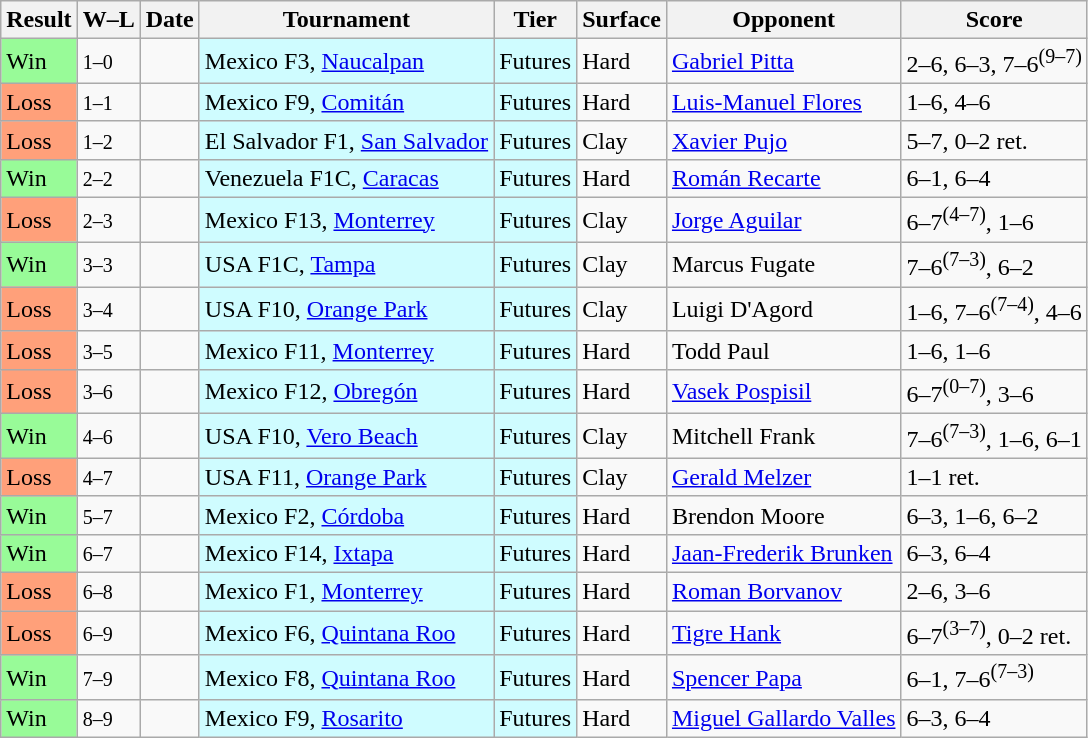<table class="sortable wikitable">
<tr>
<th>Result</th>
<th class="unsortable">W–L</th>
<th>Date</th>
<th>Tournament</th>
<th>Tier</th>
<th>Surface</th>
<th>Opponent</th>
<th class="unsortable">Score</th>
</tr>
<tr>
<td bgcolor=98FB98>Win</td>
<td><small>1–0</small></td>
<td></td>
<td style="background:#cffcff;">Mexico F3, <a href='#'>Naucalpan</a></td>
<td style="background:#cffcff;">Futures</td>
<td>Hard</td>
<td> <a href='#'>Gabriel Pitta</a></td>
<td>2–6, 6–3, 7–6<sup>(9–7)</sup></td>
</tr>
<tr>
<td bgcolor=FFA07A>Loss</td>
<td><small>1–1</small></td>
<td></td>
<td style="background:#cffcff;">Mexico F9, <a href='#'>Comitán</a></td>
<td style="background:#cffcff;">Futures</td>
<td>Hard</td>
<td> <a href='#'>Luis-Manuel Flores</a></td>
<td>1–6, 4–6</td>
</tr>
<tr>
<td bgcolor=FFA07A>Loss</td>
<td><small>1–2</small></td>
<td></td>
<td style="background:#cffcff;">El Salvador F1, <a href='#'>San Salvador</a></td>
<td style="background:#cffcff;">Futures</td>
<td>Clay</td>
<td> <a href='#'>Xavier Pujo</a></td>
<td>5–7, 0–2 ret.</td>
</tr>
<tr>
<td bgcolor=98FB98>Win</td>
<td><small>2–2</small></td>
<td></td>
<td style="background:#cffcff;">Venezuela F1C, <a href='#'>Caracas</a></td>
<td style="background:#cffcff;">Futures</td>
<td>Hard</td>
<td> <a href='#'>Román Recarte</a></td>
<td>6–1, 6–4</td>
</tr>
<tr>
<td bgcolor=FFA07A>Loss</td>
<td><small>2–3</small></td>
<td></td>
<td style="background:#cffcff;">Mexico F13, <a href='#'>Monterrey</a></td>
<td style="background:#cffcff;">Futures</td>
<td>Clay</td>
<td> <a href='#'>Jorge Aguilar</a></td>
<td>6–7<sup>(4–7)</sup>, 1–6</td>
</tr>
<tr>
<td bgcolor=98FB98>Win</td>
<td><small>3–3</small></td>
<td></td>
<td style="background:#cffcff;">USA F1C, <a href='#'>Tampa</a></td>
<td style="background:#cffcff;">Futures</td>
<td>Clay</td>
<td> Marcus Fugate</td>
<td>7–6<sup>(7–3)</sup>, 6–2</td>
</tr>
<tr>
<td bgcolor=FFA07A>Loss</td>
<td><small>3–4</small></td>
<td></td>
<td style="background:#cffcff;">USA F10, <a href='#'>Orange Park</a></td>
<td style="background:#cffcff;">Futures</td>
<td>Clay</td>
<td> Luigi D'Agord</td>
<td>1–6, 7–6<sup>(7–4)</sup>, 4–6</td>
</tr>
<tr>
<td bgcolor=FFA07A>Loss</td>
<td><small>3–5</small></td>
<td></td>
<td style="background:#cffcff;">Mexico F11, <a href='#'>Monterrey</a></td>
<td style="background:#cffcff;">Futures</td>
<td>Hard</td>
<td> Todd Paul</td>
<td>1–6, 1–6</td>
</tr>
<tr>
<td bgcolor=FFA07A>Loss</td>
<td><small>3–6</small></td>
<td></td>
<td style="background:#cffcff;">Mexico F12, <a href='#'>Obregón</a></td>
<td style="background:#cffcff;">Futures</td>
<td>Hard</td>
<td> <a href='#'>Vasek Pospisil</a></td>
<td>6–7<sup>(0–7)</sup>, 3–6</td>
</tr>
<tr>
<td bgcolor=98FB98>Win</td>
<td><small>4–6</small></td>
<td></td>
<td style="background:#cffcff;">USA F10, <a href='#'>Vero Beach</a></td>
<td style="background:#cffcff;">Futures</td>
<td>Clay</td>
<td> Mitchell Frank</td>
<td>7–6<sup>(7–3)</sup>, 1–6, 6–1</td>
</tr>
<tr>
<td bgcolor=FFA07A>Loss</td>
<td><small>4–7</small></td>
<td></td>
<td style="background:#cffcff;">USA F11, <a href='#'>Orange Park</a></td>
<td style="background:#cffcff;">Futures</td>
<td>Clay</td>
<td> <a href='#'>Gerald Melzer</a></td>
<td>1–1 ret.</td>
</tr>
<tr>
<td bgcolor=98FB98>Win</td>
<td><small>5–7</small></td>
<td></td>
<td style="background:#cffcff;">Mexico F2, <a href='#'>Córdoba</a></td>
<td style="background:#cffcff;">Futures</td>
<td>Hard</td>
<td> Brendon Moore</td>
<td>6–3, 1–6, 6–2</td>
</tr>
<tr>
<td bgcolor=98FB98>Win</td>
<td><small>6–7</small></td>
<td></td>
<td style="background:#cffcff;">Mexico F14, <a href='#'>Ixtapa</a></td>
<td style="background:#cffcff;">Futures</td>
<td>Hard</td>
<td> <a href='#'>Jaan-Frederik Brunken</a></td>
<td>6–3, 6–4</td>
</tr>
<tr>
<td bgcolor=FFA07A>Loss</td>
<td><small>6–8</small></td>
<td></td>
<td style="background:#cffcff;">Mexico F1, <a href='#'>Monterrey</a></td>
<td style="background:#cffcff;">Futures</td>
<td>Hard</td>
<td> <a href='#'>Roman Borvanov</a></td>
<td>2–6, 3–6</td>
</tr>
<tr>
<td bgcolor=FFA07A>Loss</td>
<td><small>6–9</small></td>
<td></td>
<td style="background:#cffcff;">Mexico F6, <a href='#'>Quintana Roo</a></td>
<td style="background:#cffcff;">Futures</td>
<td>Hard</td>
<td> <a href='#'>Tigre Hank</a></td>
<td>6–7<sup>(3–7)</sup>, 0–2 ret.</td>
</tr>
<tr>
<td bgcolor=98FB98>Win</td>
<td><small>7–9</small></td>
<td></td>
<td style="background:#cffcff;">Mexico F8, <a href='#'>Quintana Roo</a></td>
<td style="background:#cffcff;">Futures</td>
<td>Hard</td>
<td> <a href='#'>Spencer Papa</a></td>
<td>6–1, 7–6<sup>(7–3)</sup></td>
</tr>
<tr>
<td bgcolor=98FB98>Win</td>
<td><small>8–9</small></td>
<td></td>
<td style="background:#cffcff;">Mexico F9, <a href='#'>Rosarito</a></td>
<td style="background:#cffcff;">Futures</td>
<td>Hard</td>
<td> <a href='#'>Miguel Gallardo Valles</a></td>
<td>6–3, 6–4</td>
</tr>
</table>
